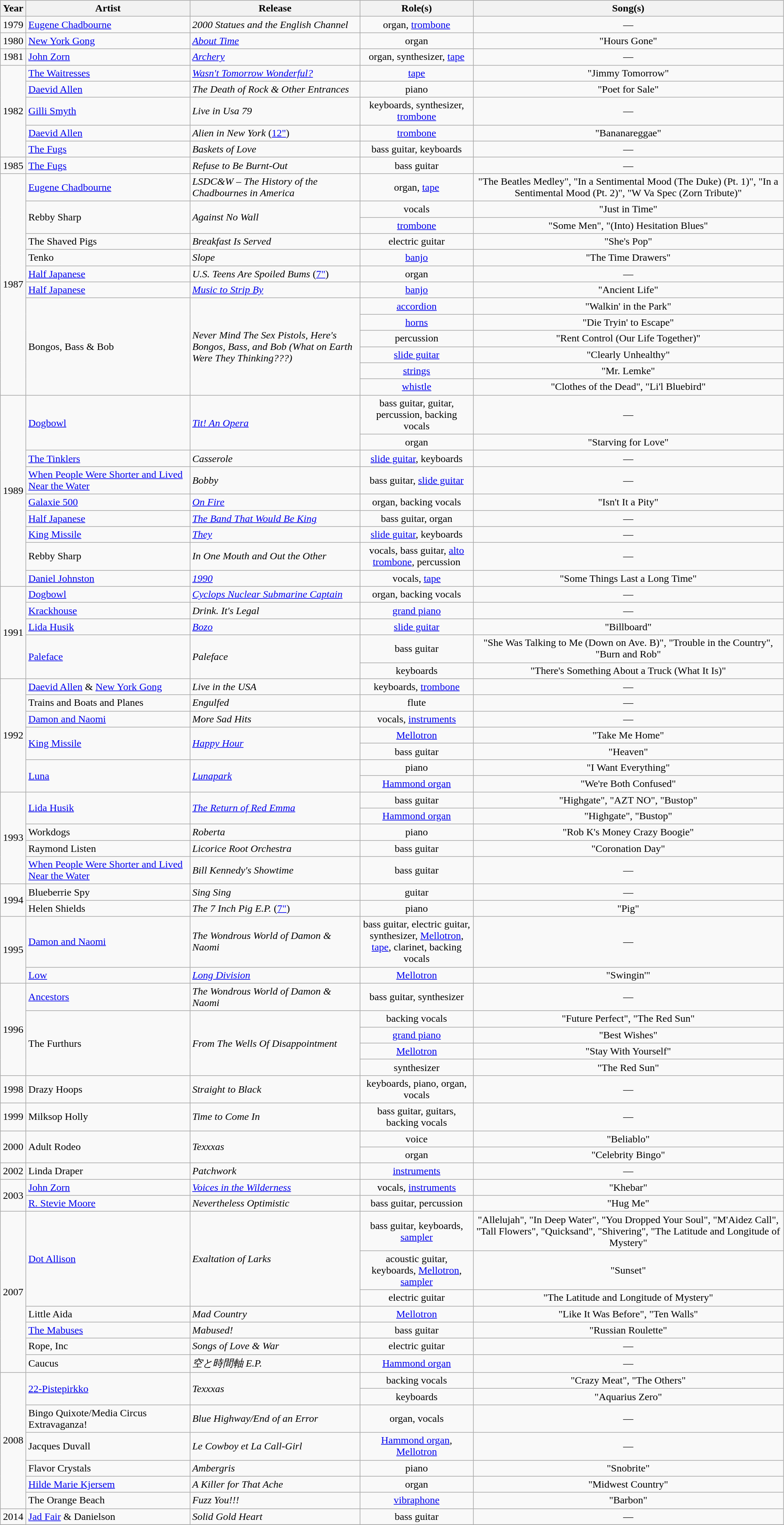<table class="wikitable sortable">
<tr>
<th width="33">Year</th>
<th width="250">Artist</th>
<th width="260">Release</th>
<th width="170">Role(s)</th>
<th width="480">Song(s)</th>
</tr>
<tr>
<td align="center">1979</td>
<td><a href='#'>Eugene Chadbourne</a></td>
<td><em>2000 Statues and the English Channel</em></td>
<td align="center">organ, <a href='#'>trombone</a></td>
<td align="center">—</td>
</tr>
<tr>
<td align="center">1980</td>
<td><a href='#'>New York Gong</a></td>
<td><em><a href='#'>About Time</a></em></td>
<td align="center">organ</td>
<td align="center">"Hours Gone"</td>
</tr>
<tr>
<td align="center">1981</td>
<td><a href='#'>John Zorn</a></td>
<td><em><a href='#'>Archery</a></em></td>
<td align="center">organ, synthesizer, <a href='#'>tape</a></td>
<td align="center">—</td>
</tr>
<tr>
<td rowspan="5" align="center">1982</td>
<td><a href='#'>The Waitresses</a></td>
<td><em><a href='#'>Wasn't Tomorrow Wonderful?</a></em></td>
<td align="center"><a href='#'>tape</a></td>
<td align="center">"Jimmy Tomorrow"</td>
</tr>
<tr>
<td><a href='#'>Daevid Allen</a></td>
<td><em>The Death of Rock & Other Entrances</em></td>
<td align="center">piano</td>
<td align="center">"Poet for Sale"</td>
</tr>
<tr>
<td><a href='#'>Gilli Smyth</a></td>
<td><em>Live in Usa 79</em></td>
<td align="center">keyboards, synthesizer, <a href='#'>trombone</a></td>
<td align="center">—</td>
</tr>
<tr>
<td><a href='#'>Daevid Allen</a></td>
<td><em>Alien in New York</em> (<a href='#'>12"</a>)</td>
<td align="center"><a href='#'>trombone</a></td>
<td align="center">"Bananareggae"</td>
</tr>
<tr>
<td><a href='#'>The Fugs</a></td>
<td><em>Baskets of Love</em></td>
<td align="center">bass guitar, keyboards</td>
<td align="center">—</td>
</tr>
<tr>
<td align="center">1985</td>
<td><a href='#'>The Fugs</a></td>
<td><em>Refuse to Be Burnt-Out</em></td>
<td align="center">bass guitar</td>
<td align="center">—</td>
</tr>
<tr>
<td rowspan="13" align="center">1987</td>
<td><a href='#'>Eugene Chadbourne</a></td>
<td><em>LSDC&W – The History of the Chadbournes in America</em></td>
<td align="center">organ, <a href='#'>tape</a></td>
<td align="center">"The Beatles Medley", "In a Sentimental Mood (The Duke) (Pt. 1)", "In a Sentimental Mood (Pt. 2)", "W Va Spec (Zorn Tribute)"</td>
</tr>
<tr>
<td rowspan="2">Rebby Sharp</td>
<td rowspan="2"><em>Against No Wall</em></td>
<td align="center">vocals</td>
<td align="center">"Just in Time"</td>
</tr>
<tr>
<td align="center"><a href='#'>trombone</a></td>
<td align="center">"Some Men", "(Into) Hesitation Blues"</td>
</tr>
<tr>
<td>The Shaved Pigs</td>
<td><em>Breakfast Is Served</em></td>
<td align="center">electric guitar</td>
<td align="center">"She's Pop"</td>
</tr>
<tr>
<td>Tenko</td>
<td><em>Slope</em></td>
<td align="center"><a href='#'>banjo</a></td>
<td align="center">"The Time Drawers"</td>
</tr>
<tr>
<td><a href='#'>Half Japanese</a></td>
<td><em>U.S. Teens Are Spoiled Bums</em> (<a href='#'>7"</a>)</td>
<td align="center">organ</td>
<td align="center">—</td>
</tr>
<tr>
<td><a href='#'>Half Japanese</a></td>
<td><em><a href='#'>Music to Strip By</a></em></td>
<td align="center"><a href='#'>banjo</a></td>
<td align="center">"Ancient Life"</td>
</tr>
<tr>
<td rowspan="6">Bongos, Bass & Bob</td>
<td rowspan="6"><em> Never Mind The Sex Pistols, Here's Bongos, Bass, and Bob (What on Earth Were They Thinking???)</em></td>
<td align="center"><a href='#'>accordion</a></td>
<td align="center">"Walkin' in the Park"</td>
</tr>
<tr>
<td align="center"><a href='#'>horns</a></td>
<td align="center">"Die Tryin' to Escape"</td>
</tr>
<tr>
<td align="center">percussion</td>
<td align="center">"Rent Control (Our Life Together)"</td>
</tr>
<tr>
<td align="center"><a href='#'>slide guitar</a></td>
<td align="center">"Clearly Unhealthy"</td>
</tr>
<tr>
<td align="center"><a href='#'>strings</a></td>
<td align="center">"Mr. Lemke"</td>
</tr>
<tr>
<td align="center"><a href='#'>whistle</a></td>
<td align="center">"Clothes of the Dead", "Li'l Bluebird"</td>
</tr>
<tr>
<td rowspan="9" align="center">1989</td>
<td rowspan="2"><a href='#'>Dogbowl</a></td>
<td rowspan="2"><em><a href='#'>Tit! An Opera</a></em></td>
<td align="center">bass guitar, guitar, percussion, backing vocals</td>
<td align="center">—</td>
</tr>
<tr>
<td align="center">organ</td>
<td align="center">"Starving for Love"</td>
</tr>
<tr>
<td><a href='#'>The Tinklers</a></td>
<td><em>Casserole</em></td>
<td align="center"><a href='#'>slide guitar</a>, keyboards</td>
<td align="center">—</td>
</tr>
<tr>
<td><a href='#'>When People Were Shorter and Lived Near the Water</a></td>
<td><em>Bobby</em></td>
<td align="center">bass guitar, <a href='#'>slide guitar</a></td>
<td align="center">—</td>
</tr>
<tr>
<td><a href='#'>Galaxie 500</a></td>
<td><em><a href='#'>On Fire</a></em></td>
<td align="center">organ, backing vocals</td>
<td align="center">"Isn't It a Pity"</td>
</tr>
<tr>
<td><a href='#'>Half Japanese</a></td>
<td><em><a href='#'>The Band That Would Be King</a></em></td>
<td align="center">bass guitar, organ</td>
<td align="center">—</td>
</tr>
<tr>
<td><a href='#'>King Missile</a></td>
<td><em><a href='#'>They</a></em></td>
<td align="center"><a href='#'>slide guitar</a>, keyboards</td>
<td align="center">—</td>
</tr>
<tr>
<td>Rebby Sharp</td>
<td><em>In One Mouth and Out the Other</em></td>
<td align="center">vocals, bass guitar, <a href='#'>alto trombone</a>, percussion</td>
<td align="center">—</td>
</tr>
<tr>
<td><a href='#'>Daniel Johnston</a></td>
<td><em><a href='#'>1990</a></em></td>
<td align="center">vocals, <a href='#'>tape</a></td>
<td align="center">"Some Things Last a Long Time"</td>
</tr>
<tr>
<td rowspan="5" align="center">1991</td>
<td><a href='#'>Dogbowl</a></td>
<td><em><a href='#'>Cyclops Nuclear Submarine Captain</a></em></td>
<td align="center">organ, backing vocals</td>
<td align="center">—</td>
</tr>
<tr>
<td><a href='#'>Krackhouse</a></td>
<td><em>Drink. It's Legal</em></td>
<td align="center"><a href='#'>grand piano</a></td>
<td align="center">—</td>
</tr>
<tr>
<td><a href='#'>Lida Husik</a></td>
<td><em><a href='#'>Bozo</a></em></td>
<td align="center"><a href='#'>slide guitar</a></td>
<td align="center">"Billboard"</td>
</tr>
<tr>
<td rowspan="2"><a href='#'>Paleface</a></td>
<td rowspan="2"><em>Paleface</em></td>
<td align="center">bass guitar</td>
<td align="center">"She Was Talking to Me (Down on Ave. B)", "Trouble in the Country", "Burn and Rob"</td>
</tr>
<tr>
<td align="center">keyboards</td>
<td align="center">"There's Something About a Truck (What It Is)"</td>
</tr>
<tr>
<td rowspan="7" align="center">1992</td>
<td><a href='#'>Daevid Allen</a> & <a href='#'>New York Gong</a></td>
<td><em>Live in the USA</em></td>
<td align="center">keyboards, <a href='#'>trombone</a></td>
<td align="center">—</td>
</tr>
<tr>
<td>Trains and Boats and Planes</td>
<td><em>Engulfed</em></td>
<td align="center">flute</td>
<td align="center">—</td>
</tr>
<tr>
<td><a href='#'>Damon and Naomi</a></td>
<td><em>More Sad Hits</em></td>
<td align="center">vocals, <a href='#'>instruments</a></td>
<td align="center">—</td>
</tr>
<tr>
<td rowspan="2"><a href='#'>King Missile</a></td>
<td rowspan="2"><em><a href='#'>Happy Hour</a></em></td>
<td align="center"><a href='#'>Mellotron</a></td>
<td align="center">"Take Me Home"</td>
</tr>
<tr>
<td align="center">bass guitar</td>
<td align="center">"Heaven"</td>
</tr>
<tr>
<td rowspan="2"><a href='#'>Luna</a></td>
<td rowspan="2"><em><a href='#'>Lunapark</a></em></td>
<td align="center">piano</td>
<td align="center">"I Want Everything"</td>
</tr>
<tr>
<td align="center"><a href='#'>Hammond organ</a></td>
<td align="center">"We're Both Confused"</td>
</tr>
<tr>
<td rowspan="5" align="center">1993</td>
<td rowspan="2"><a href='#'>Lida Husik</a></td>
<td rowspan="2"><em><a href='#'>The Return of Red Emma</a></em></td>
<td align="center">bass guitar</td>
<td align="center">"Highgate", "AZT NO", "Bustop"</td>
</tr>
<tr>
<td align="center"><a href='#'>Hammond organ</a></td>
<td align="center">"Highgate", "Bustop"</td>
</tr>
<tr>
<td>Workdogs</td>
<td><em>Roberta</em></td>
<td align="center">piano</td>
<td align="center">"Rob K's Money Crazy Boogie"</td>
</tr>
<tr>
<td>Raymond Listen</td>
<td><em>Licorice Root Orchestra</em></td>
<td align="center">bass guitar</td>
<td align="center">"Coronation Day"</td>
</tr>
<tr>
<td><a href='#'>When People Were Shorter and Lived Near the Water</a></td>
<td><em>Bill Kennedy's Showtime</em></td>
<td align="center">bass guitar</td>
<td align="center">—</td>
</tr>
<tr>
<td rowspan="2" align="center">1994</td>
<td>Blueberrie Spy</td>
<td><em>Sing Sing</em></td>
<td align="center">guitar</td>
<td align="center">—</td>
</tr>
<tr>
<td>Helen Shields</td>
<td><em>The 7 Inch Pig E.P.</em> (<a href='#'>7"</a>)</td>
<td align="center">piano</td>
<td align="center">"Pig"</td>
</tr>
<tr>
<td rowspan="2" align="center">1995</td>
<td><a href='#'>Damon and Naomi</a></td>
<td><em>The Wondrous World of Damon & Naomi</em></td>
<td align="center">bass guitar, electric guitar, synthesizer, <a href='#'>Mellotron</a>, <a href='#'>tape</a>, clarinet, backing vocals</td>
<td align="center">—</td>
</tr>
<tr>
<td><a href='#'>Low</a></td>
<td><em><a href='#'>Long Division</a></em></td>
<td align="center"><a href='#'>Mellotron</a></td>
<td align="center">"Swingin'"</td>
</tr>
<tr>
<td rowspan="5" align="center">1996</td>
<td><a href='#'>Ancestors</a></td>
<td><em>The Wondrous World of Damon & Naomi</em></td>
<td align="center">bass guitar, synthesizer</td>
<td align="center">—</td>
</tr>
<tr>
<td rowspan="4">The Furthurs</td>
<td rowspan="4"><em> From The Wells Of Disappointment</em></td>
<td align="center">backing vocals</td>
<td align="center">"Future Perfect", "The Red Sun"</td>
</tr>
<tr>
<td align="center"><a href='#'>grand piano</a></td>
<td align="center">"Best Wishes"</td>
</tr>
<tr>
<td align="center"><a href='#'>Mellotron</a></td>
<td align="center">"Stay With Yourself"</td>
</tr>
<tr>
<td align="center">synthesizer</td>
<td align="center">"The Red Sun"</td>
</tr>
<tr>
<td align="center">1998</td>
<td>Drazy Hoops</td>
<td><em>Straight to Black</em></td>
<td align="center">keyboards, piano, organ, vocals</td>
<td align="center">—</td>
</tr>
<tr>
<td align="center">1999</td>
<td>Milksop Holly</td>
<td><em>Time to Come In</em></td>
<td align="center">bass guitar, guitars, backing vocals</td>
<td align="center">—</td>
</tr>
<tr>
<td rowspan="2" align="center">2000</td>
<td rowspan="2">Adult Rodeo</td>
<td rowspan="2"><em>Texxxas</em></td>
<td align="center">voice</td>
<td align="center">"Beliablo"</td>
</tr>
<tr>
<td align="center">organ</td>
<td align="center">"Celebrity Bingo"</td>
</tr>
<tr>
<td align="center">2002</td>
<td>Linda Draper</td>
<td><em>Patchwork</em></td>
<td align="center"><a href='#'>instruments</a></td>
<td align="center">—</td>
</tr>
<tr>
<td rowspan="2" align="center">2003</td>
<td><a href='#'>John Zorn</a></td>
<td><em><a href='#'>Voices in the Wilderness</a></em></td>
<td align="center">vocals, <a href='#'>instruments</a></td>
<td align="center">"Khebar"</td>
</tr>
<tr>
<td><a href='#'>R. Stevie Moore</a></td>
<td><em>Nevertheless Optimistic</em></td>
<td align="center">bass guitar, percussion</td>
<td align="center">"Hug Me"</td>
</tr>
<tr>
<td rowspan="7" align="center">2007</td>
<td rowspan="3"><a href='#'>Dot Allison</a></td>
<td rowspan="3"><em>Exaltation of Larks</em></td>
<td align="center">bass guitar, keyboards, <a href='#'>sampler</a></td>
<td align="center">"Allelujah", "In Deep Water", "You Dropped Your Soul", "M'Aidez Call", "Tall Flowers", "Quicksand", "Shivering", "The Latitude and Longitude of Mystery"</td>
</tr>
<tr>
<td align="center">acoustic guitar, keyboards, <a href='#'>Mellotron</a>, <a href='#'>sampler</a></td>
<td align="center">"Sunset"</td>
</tr>
<tr>
<td align="center">electric guitar</td>
<td align="center">"The Latitude and Longitude of Mystery"</td>
</tr>
<tr>
<td>Little Aida</td>
<td><em>Mad Country</em></td>
<td align="center"><a href='#'>Mellotron</a></td>
<td align="center">"Like It Was Before", "Ten Walls"</td>
</tr>
<tr>
<td><a href='#'>The Mabuses</a></td>
<td><em>Mabused!</em></td>
<td align="center">bass guitar</td>
<td align="center">"Russian Roulette"</td>
</tr>
<tr>
<td>Rope, Inc</td>
<td><em>Songs of Love & War</em></td>
<td align="center">electric guitar</td>
<td align="center">—</td>
</tr>
<tr>
<td>Caucus</td>
<td><em>空と時間軸 E.P.</em></td>
<td align="center"><a href='#'>Hammond organ</a></td>
<td align="center">—</td>
</tr>
<tr>
<td rowspan="7" align="center">2008</td>
<td rowspan="2"><a href='#'>22-Pistepirkko</a></td>
<td rowspan="2"><em>Texxxas</em></td>
<td align="center">backing vocals</td>
<td align="center">"Crazy Meat", "The Others"</td>
</tr>
<tr>
<td align="center">keyboards</td>
<td align="center">"Aquarius Zero"</td>
</tr>
<tr>
<td>Bingo Quixote/Media Circus Extravaganza!</td>
<td><em>Blue Highway/End of an Error</em></td>
<td align="center">organ, vocals</td>
<td align="center">—</td>
</tr>
<tr>
<td>Jacques Duvall</td>
<td><em>Le Cowboy et La Call-Girl</em></td>
<td align="center"><a href='#'>Hammond organ</a>, <a href='#'>Mellotron</a></td>
<td align="center">—</td>
</tr>
<tr>
<td>Flavor Crystals</td>
<td><em>Ambergris</em></td>
<td align="center">piano</td>
<td align="center">"Snobrite"</td>
</tr>
<tr>
<td><a href='#'>Hilde Marie Kjersem</a></td>
<td><em>A Killer for That Ache</em></td>
<td align="center">organ</td>
<td align="center">"Midwest Country"</td>
</tr>
<tr>
<td>The Orange Beach</td>
<td><em>Fuzz You!!!</em></td>
<td align="center"><a href='#'>vibraphone</a></td>
<td align="center">"Barbon"</td>
</tr>
<tr>
<td align="center">2014</td>
<td><a href='#'>Jad Fair</a> & Danielson</td>
<td><em>Solid Gold Heart</em></td>
<td align="center">bass guitar</td>
<td align="center">—</td>
</tr>
<tr>
</tr>
</table>
